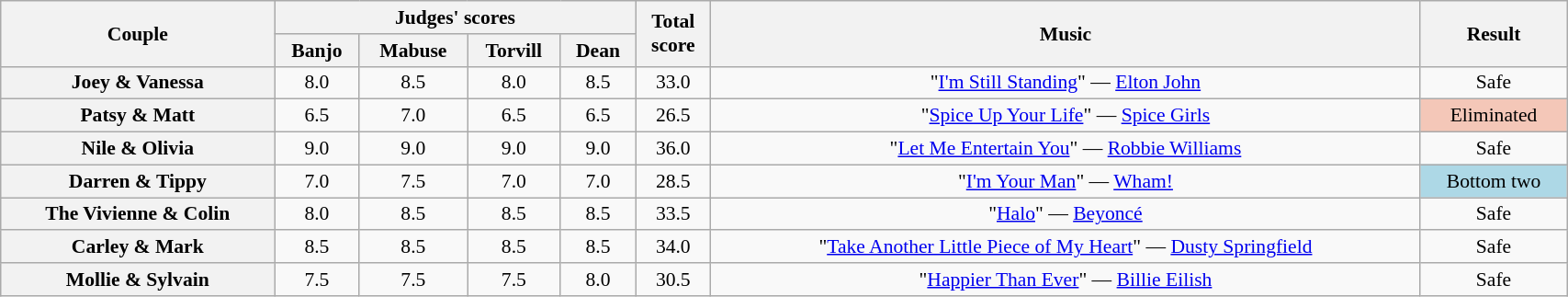<table class="wikitable sortable" style="text-align:center; font-size:90%; width:90%">
<tr>
<th scope="col" rowspan=2>Couple</th>
<th scope="col" colspan=4 class="unsortable">Judges' scores</th>
<th scope="col" rowspan=2>Total<br>score</th>
<th scope="col" rowspan=2 class="unsortable">Music</th>
<th scope="col" rowspan=2 class="unsortable">Result</th>
</tr>
<tr>
<th class="unsortable">Banjo</th>
<th class="unsortable">Mabuse</th>
<th class="unsortable">Torvill</th>
<th class="unsortable">Dean</th>
</tr>
<tr>
<th scope="row">Joey & Vanessa</th>
<td>8.0</td>
<td>8.5</td>
<td>8.0</td>
<td>8.5</td>
<td>33.0</td>
<td>"<a href='#'>I'm Still Standing</a>" — <a href='#'>Elton John</a></td>
<td>Safe</td>
</tr>
<tr>
<th scope="row">Patsy & Matt</th>
<td>6.5</td>
<td>7.0</td>
<td>6.5</td>
<td>6.5</td>
<td>26.5</td>
<td>"<a href='#'>Spice Up Your Life</a>" — <a href='#'>Spice Girls</a></td>
<td bgcolor=f4c7b8>Eliminated</td>
</tr>
<tr>
<th scope="row">Nile & Olivia</th>
<td>9.0</td>
<td>9.0</td>
<td>9.0</td>
<td>9.0</td>
<td>36.0</td>
<td>"<a href='#'>Let Me Entertain You</a>" — <a href='#'>Robbie Williams</a></td>
<td>Safe</td>
</tr>
<tr>
<th scope="row">Darren & Tippy</th>
<td>7.0</td>
<td>7.5</td>
<td>7.0</td>
<td>7.0</td>
<td>28.5</td>
<td>"<a href='#'>I'm Your Man</a>" — <a href='#'>Wham!</a></td>
<td bgcolor=lightblue>Bottom two</td>
</tr>
<tr>
<th scope="row">The Vivienne & Colin</th>
<td>8.0</td>
<td>8.5</td>
<td>8.5</td>
<td>8.5</td>
<td>33.5</td>
<td>"<a href='#'>Halo</a>" — <a href='#'>Beyoncé</a></td>
<td>Safe</td>
</tr>
<tr>
<th scope="row">Carley & Mark</th>
<td>8.5</td>
<td>8.5</td>
<td>8.5</td>
<td>8.5</td>
<td>34.0</td>
<td>"<a href='#'>Take Another Little Piece of My Heart</a>" — <a href='#'>Dusty Springfield</a></td>
<td>Safe</td>
</tr>
<tr>
<th scope="row">Mollie & Sylvain</th>
<td>7.5</td>
<td>7.5</td>
<td>7.5</td>
<td>8.0</td>
<td>30.5</td>
<td>"<a href='#'>Happier Than Ever</a>" — <a href='#'>Billie Eilish</a></td>
<td>Safe</td>
</tr>
</table>
